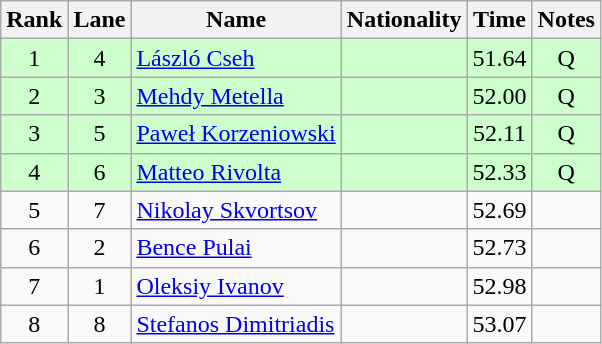<table class="wikitable sortable" style="text-align:center">
<tr>
<th>Rank</th>
<th>Lane</th>
<th>Name</th>
<th>Nationality</th>
<th>Time</th>
<th>Notes</th>
</tr>
<tr bgcolor=ccffcc>
<td>1</td>
<td>4</td>
<td align=left><a href='#'>László Cseh</a></td>
<td align=left></td>
<td>51.64</td>
<td>Q</td>
</tr>
<tr bgcolor=ccffcc>
<td>2</td>
<td>3</td>
<td align=left><a href='#'>Mehdy Metella</a></td>
<td align=left></td>
<td>52.00</td>
<td>Q</td>
</tr>
<tr bgcolor=ccffcc>
<td>3</td>
<td>5</td>
<td align=left><a href='#'>Paweł Korzeniowski</a></td>
<td align=left></td>
<td>52.11</td>
<td>Q</td>
</tr>
<tr bgcolor=ccffcc>
<td>4</td>
<td>6</td>
<td align=left><a href='#'>Matteo Rivolta</a></td>
<td align=left></td>
<td>52.33</td>
<td>Q</td>
</tr>
<tr>
<td>5</td>
<td>7</td>
<td align=left><a href='#'>Nikolay Skvortsov</a></td>
<td align=left></td>
<td>52.69</td>
<td></td>
</tr>
<tr>
<td>6</td>
<td>2</td>
<td align=left><a href='#'>Bence Pulai</a></td>
<td align=left></td>
<td>52.73</td>
<td></td>
</tr>
<tr>
<td>7</td>
<td>1</td>
<td align=left><a href='#'>Oleksiy Ivanov</a></td>
<td align=left></td>
<td>52.98</td>
<td></td>
</tr>
<tr>
<td>8</td>
<td>8</td>
<td align=left><a href='#'>Stefanos Dimitriadis</a></td>
<td align=left></td>
<td>53.07</td>
<td></td>
</tr>
</table>
